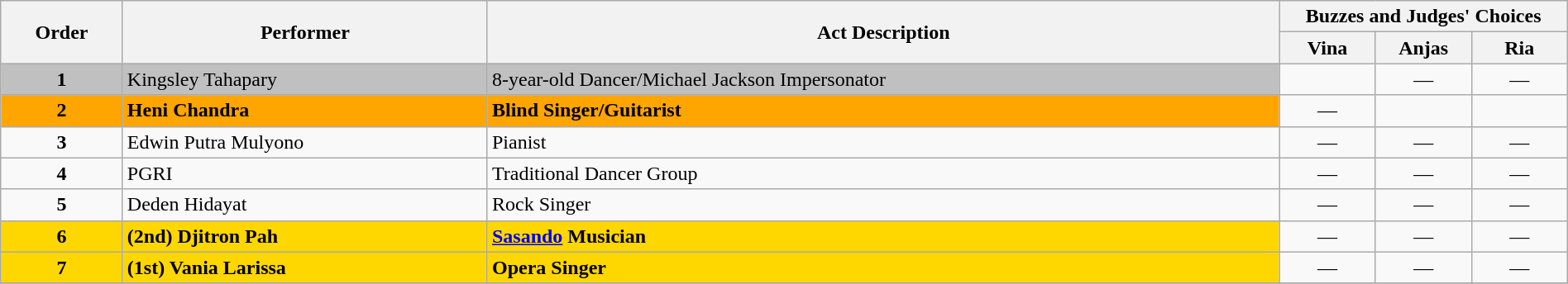<table class="wikitable" style="width:100%;">
<tr>
<th rowspan=2>Order</th>
<th rowspan=2>Performer</th>
<th rowspan=2>Act Description</th>
<th colspan=3>Buzzes and Judges' Choices</th>
</tr>
<tr>
<th width="70">Vina</th>
<th width="70">Anjas</th>
<th width="70">Ria</th>
</tr>
<tr>
<td style="background:silver;" align="center"><strong>1</strong></td>
<td style="background:silver;">Kingsley Tahapary</td>
<td style="background:silver;">8-year-old Dancer/Michael Jackson Impersonator</td>
<td style="text-align:center;"></td>
<td align="center">—</td>
<td align="center">—</td>
</tr>
<tr>
<td style="background:orange;" align="center"><strong>2</strong></td>
<td style="background:orange;"><strong>Heni Chandra</strong></td>
<td style="background:orange;"><strong>Blind Singer/Guitarist</strong></td>
<td align="center">—</td>
<td style="text-align:center;"></td>
<td style="text-align:center;"></td>
</tr>
<tr>
<td align="center"><strong>3</strong></td>
<td>Edwin Putra Mulyono</td>
<td>Pianist</td>
<td align="center">—</td>
<td align="center">—</td>
<td align="center">—</td>
</tr>
<tr>
<td align="center"><strong>4</strong></td>
<td>PGRI</td>
<td>Traditional Dancer Group</td>
<td align="center">—</td>
<td align="center">—</td>
<td align="center">—</td>
</tr>
<tr>
<td align="center"><strong>5</strong></td>
<td>Deden Hidayat</td>
<td>Rock Singer</td>
<td align="center">—</td>
<td align="center">—</td>
<td align="center">—</td>
</tr>
<tr>
<td style="background:gold;" align="center"><strong>6</strong></td>
<td style="background:gold;"><strong>(2nd) Djitron Pah</strong></td>
<td style="background:gold;"><strong><a href='#'>Sasando</a> Musician</strong></td>
<td align="center">—</td>
<td align="center">—</td>
<td align="center">—</td>
</tr>
<tr>
<td style="background:gold;" align="center"><strong>7</strong></td>
<td style="background:gold;"><strong>(1st) Vania Larissa</strong></td>
<td style="background:gold;"><strong>Opera Singer</strong></td>
<td align="center">—</td>
<td align="center">—</td>
<td align="center">—</td>
</tr>
<tr>
</tr>
</table>
